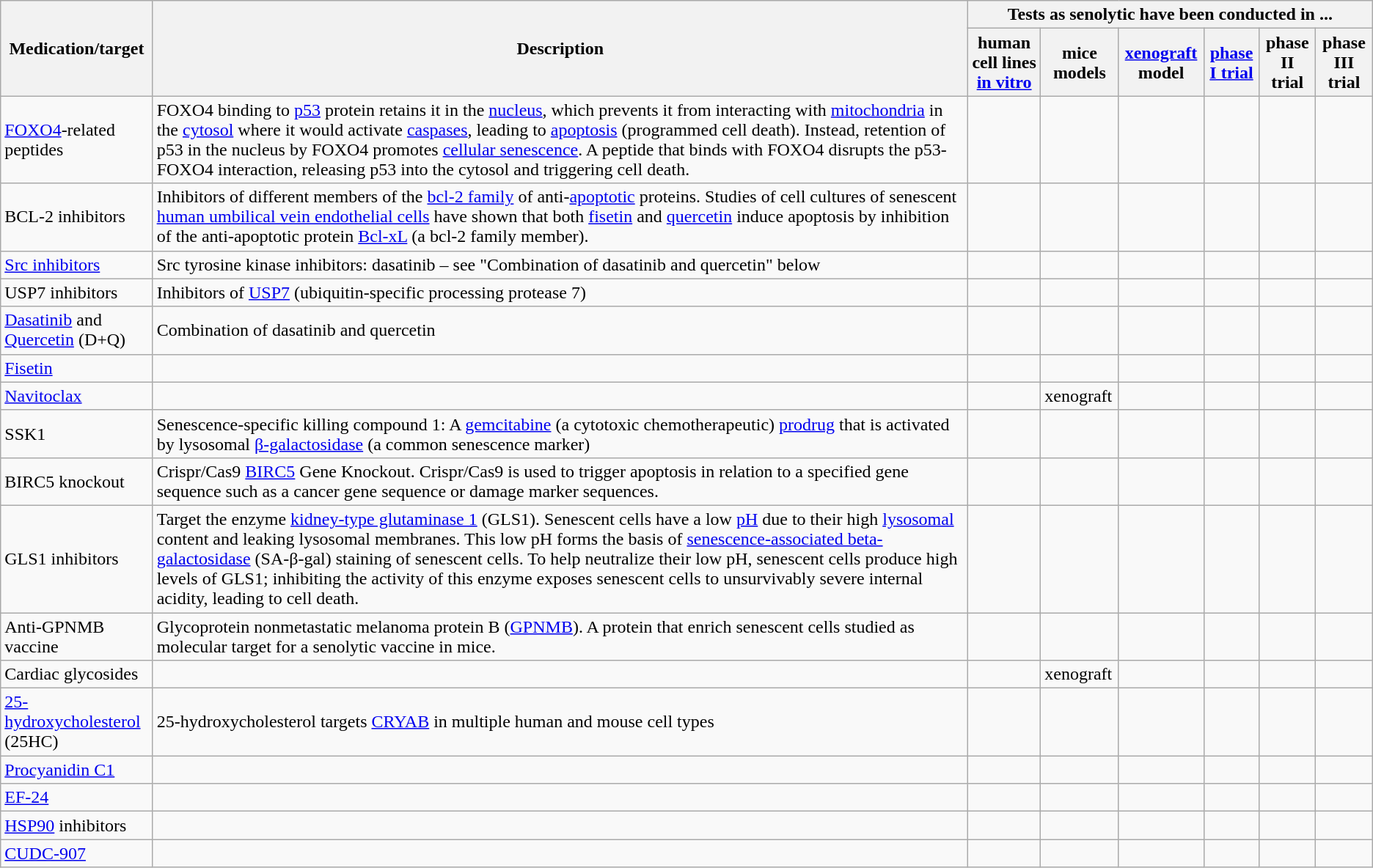<table class="wikitable sortable mw-collapsible">
<tr>
<th rowspan="2">Medication/target</th>
<th style="min-width: 500px;" rowspan="2">Description</th>
<th colspan="6">Tests as senolytic have been conducted in ...</th>
</tr>
<tr>
<th>human cell lines <a href='#'>in vitro</a></th>
<th>mice models</th>
<th><a href='#'>xenograft</a> model</th>
<th><a href='#'>phase I trial</a></th>
<th>phase II trial</th>
<th>phase III trial</th>
</tr>
<tr>
<td><a href='#'>FOXO4</a>-related peptides</td>
<td>FOXO4 binding to <a href='#'>p53</a> protein retains it in the <a href='#'>nucleus</a>, which prevents it from interacting with <a href='#'>mitochondria</a> in the <a href='#'>cytosol</a> where it would activate <a href='#'>caspases</a>, leading to <a href='#'>apoptosis</a> (programmed cell death). Instead, retention of p53 in the nucleus by FOXO4 promotes <a href='#'>cellular senescence</a>. A peptide that binds with FOXO4 disrupts the p53-FOXO4 interaction, releasing p53 into the cytosol and triggering cell death.</td>
<td></td>
<td></td>
<td></td>
<td></td>
<td></td>
<td></td>
</tr>
<tr>
<td>BCL-2 inhibitors</td>
<td>Inhibitors of different members of the <a href='#'>bcl-2 family</a> of anti-<a href='#'>apoptotic</a> proteins. Studies of cell cultures of senescent <a href='#'>human umbilical vein endothelial cells</a> have shown that both <a href='#'>fisetin</a> and <a href='#'>quercetin</a> induce apoptosis by inhibition of the anti-apoptotic protein <a href='#'>Bcl-xL</a> (a bcl-2 family member).</td>
<td></td>
<td></td>
<td></td>
<td></td>
<td></td>
<td></td>
</tr>
<tr>
<td><a href='#'>Src inhibitors</a></td>
<td>Src tyrosine kinase inhibitors: dasatinib – see "Combination of dasatinib and quercetin" below</td>
<td></td>
<td></td>
<td></td>
<td></td>
<td></td>
<td></td>
</tr>
<tr>
<td>USP7 inhibitors</td>
<td>Inhibitors of <a href='#'>USP7</a> (ubiquitin-specific processing protease 7)</td>
<td></td>
<td></td>
<td></td>
<td></td>
<td></td>
<td></td>
</tr>
<tr>
<td><a href='#'>Dasatinib</a> and <a href='#'>Quercetin</a> (D+Q)</td>
<td>Combination of dasatinib and quercetin</td>
<td></td>
<td></td>
<td></td>
<td></td>
<td></td>
<td></td>
</tr>
<tr>
<td><a href='#'>Fisetin</a></td>
<td></td>
<td></td>
<td></td>
<td></td>
<td></td>
<td></td>
<td></td>
</tr>
<tr>
<td><a href='#'>Navitoclax</a></td>
<td></td>
<td></td>
<td>xenograft</td>
<td></td>
<td></td>
<td></td>
</tr>
<tr>
<td>SSK1</td>
<td>Senescence-specific killing compound 1: A <a href='#'>gemcitabine</a> (a cytotoxic chemotherapeutic) <a href='#'>prodrug</a> that is activated by lysosomal <a href='#'>β-galactosidase</a> (a common senescence marker)</td>
<td></td>
<td></td>
<td></td>
<td></td>
<td></td>
<td></td>
</tr>
<tr>
<td>BIRC5 knockout</td>
<td>Crispr/Cas9 <a href='#'>BIRC5</a> Gene Knockout. Crispr/Cas9 is used to trigger apoptosis in relation to a specified gene sequence such as a cancer gene sequence or damage marker sequences.</td>
<td></td>
<td></td>
<td></td>
<td></td>
<td></td>
<td></td>
</tr>
<tr>
<td>GLS1 inhibitors</td>
<td>Target the enzyme <a href='#'>kidney-type glutaminase 1</a> (GLS1). Senescent cells have a low <a href='#'>pH</a> due to their high <a href='#'>lysosomal</a> content and leaking lysosomal membranes. This low pH forms the basis of <a href='#'>senescence-associated beta-galactosidase</a> (SA-β-gal) staining of senescent cells. To help neutralize their low pH, senescent cells produce high levels of GLS1; inhibiting the activity of this enzyme exposes senescent cells to unsurvivably severe internal acidity, leading to cell death.</td>
<td></td>
<td></td>
<td></td>
<td></td>
<td></td>
<td></td>
</tr>
<tr>
<td>Anti-GPNMB vaccine</td>
<td>Glycoprotein nonmetastatic melanoma protein B (<a href='#'>GPNMB</a>). A protein that enrich senescent cells studied as molecular target for a senolytic vaccine in mice.</td>
<td></td>
<td></td>
<td></td>
<td></td>
<td></td>
<td></td>
</tr>
<tr>
<td>Cardiac glycosides</td>
<td></td>
<td></td>
<td>xenograft</td>
<td></td>
<td></td>
<td></td>
<td></td>
</tr>
<tr>
<td><a href='#'>25-hydroxycholesterol</a> (25HC)</td>
<td>25-hydroxycholesterol targets <a href='#'>CRYAB</a> in multiple human and mouse cell types</td>
<td></td>
<td></td>
<td></td>
<td></td>
<td></td>
<td></td>
</tr>
<tr>
<td><a href='#'>Procyanidin C1</a></td>
<td></td>
<td></td>
<td></td>
<td></td>
<td></td>
<td></td>
<td></td>
</tr>
<tr>
<td><a href='#'>EF-24</a></td>
<td></td>
<td></td>
<td></td>
<td></td>
<td></td>
<td></td>
<td></td>
</tr>
<tr>
<td><a href='#'>HSP90</a> inhibitors</td>
<td></td>
<td></td>
<td></td>
<td></td>
<td></td>
<td></td>
<td></td>
</tr>
<tr>
<td><a href='#'>CUDC-907</a></td>
<td></td>
<td></td>
<td></td>
<td></td>
<td></td>
<td></td>
<td></td>
</tr>
</table>
